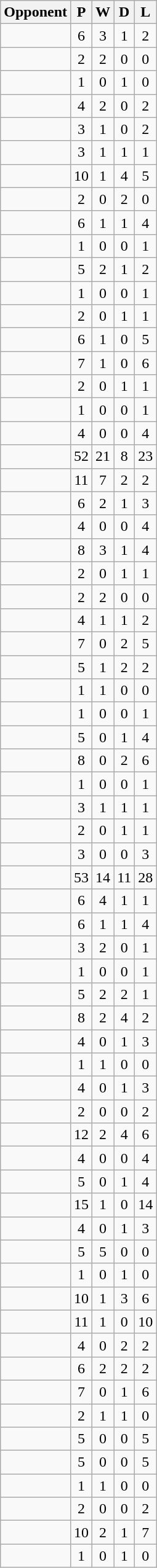<table class="wikitable sortable collapsible collapsed" style="text-align: center; font-size: 100%;">
<tr>
<th>Opponent</th>
<th>P</th>
<th>W</th>
<th>D</th>
<th>L</th>
</tr>
<tr>
<td style="text-align:left;"></td>
<td>6</td>
<td>3</td>
<td>1</td>
<td>2</td>
</tr>
<tr>
<td style="text-align:left;"></td>
<td>2</td>
<td>2</td>
<td>0</td>
<td>0</td>
</tr>
<tr>
<td style="text-align:left;"></td>
<td>1</td>
<td>0</td>
<td>1</td>
<td>0</td>
</tr>
<tr>
<td style="text-align:left;"></td>
<td>4</td>
<td>2</td>
<td>0</td>
<td>2</td>
</tr>
<tr>
<td style="text-align:left;"></td>
<td>3</td>
<td>1</td>
<td>0</td>
<td>2</td>
</tr>
<tr>
<td style="text-align:left;"></td>
<td>3</td>
<td>1</td>
<td>1</td>
<td>1</td>
</tr>
<tr>
<td style="text-align:left;"></td>
<td>10</td>
<td>1</td>
<td>4</td>
<td>5</td>
</tr>
<tr>
<td style="text-align:left;"></td>
<td>2</td>
<td>0</td>
<td>2</td>
<td>0</td>
</tr>
<tr>
<td style="text-align:left;"></td>
<td>6</td>
<td>1</td>
<td>1</td>
<td>4</td>
</tr>
<tr>
<td style="text-align:left;"></td>
<td>1</td>
<td>0</td>
<td>0</td>
<td>1</td>
</tr>
<tr>
<td style="text-align:left;"></td>
<td>5</td>
<td>2</td>
<td>1</td>
<td>2</td>
</tr>
<tr>
<td style="text-align:left;"></td>
<td>1</td>
<td>0</td>
<td>0</td>
<td>1</td>
</tr>
<tr>
<td style="text-align:left;"></td>
<td>2</td>
<td>0</td>
<td>1</td>
<td>1</td>
</tr>
<tr>
<td style="text-align:left;"></td>
<td>6</td>
<td>1</td>
<td>0</td>
<td>5</td>
</tr>
<tr>
<td style="text-align:left;"></td>
<td>7</td>
<td>1</td>
<td>0</td>
<td>6</td>
</tr>
<tr>
<td style="text-align:left;"></td>
<td>2</td>
<td>0</td>
<td>1</td>
<td>1</td>
</tr>
<tr>
<td style="text-align:left;"></td>
<td>1</td>
<td>0</td>
<td>0</td>
<td>1</td>
</tr>
<tr>
<td style="text-align:left;"></td>
<td>4</td>
<td>0</td>
<td>0</td>
<td>4</td>
</tr>
<tr>
<td style="text-align:left;"></td>
<td>52</td>
<td>21</td>
<td>8</td>
<td>23</td>
</tr>
<tr>
<td style="text-align:left;"></td>
<td>11</td>
<td>7</td>
<td>2</td>
<td>2</td>
</tr>
<tr>
<td style="text-align:left;"></td>
<td>6</td>
<td>2</td>
<td>1</td>
<td>3</td>
</tr>
<tr>
<td style="text-align:left;"></td>
<td>4</td>
<td>0</td>
<td>0</td>
<td>4</td>
</tr>
<tr>
<td style="text-align:left;"></td>
<td>8</td>
<td>3</td>
<td>1</td>
<td>4</td>
</tr>
<tr>
<td style="text-align:left;"></td>
<td>2</td>
<td>0</td>
<td>1</td>
<td>1</td>
</tr>
<tr>
<td style="text-align:left;"></td>
<td>2</td>
<td>2</td>
<td>0</td>
<td>0</td>
</tr>
<tr>
<td style="text-align:left;"></td>
<td>4</td>
<td>1</td>
<td>1</td>
<td>2</td>
</tr>
<tr>
<td style="text-align:left;"></td>
<td>7</td>
<td>0</td>
<td>2</td>
<td>5</td>
</tr>
<tr>
<td style="text-align:left;"></td>
<td>5</td>
<td>1</td>
<td>2</td>
<td>2</td>
</tr>
<tr>
<td style="text-align:left;"></td>
<td>1</td>
<td>1</td>
<td>0</td>
<td>0</td>
</tr>
<tr>
<td style="text-align:left;"></td>
<td>1</td>
<td>0</td>
<td>0</td>
<td>1</td>
</tr>
<tr>
<td style="text-align:left;"></td>
<td>5</td>
<td>0</td>
<td>1</td>
<td>4</td>
</tr>
<tr>
<td style="text-align:left;"></td>
<td>8</td>
<td>0</td>
<td>2</td>
<td>6</td>
</tr>
<tr>
<td style="text-align:left;"></td>
<td>1</td>
<td>0</td>
<td>0</td>
<td>1</td>
</tr>
<tr>
<td style="text-align:left;"></td>
<td>3</td>
<td>1</td>
<td>1</td>
<td>1</td>
</tr>
<tr>
<td style="text-align:left;"></td>
<td>2</td>
<td>0</td>
<td>1</td>
<td>1</td>
</tr>
<tr>
<td style="text-align:left;"></td>
<td>3</td>
<td>0</td>
<td>0</td>
<td>3</td>
</tr>
<tr>
<td style="text-align:left;"></td>
<td>53</td>
<td>14</td>
<td>11</td>
<td>28</td>
</tr>
<tr>
<td style="text-align:left;"></td>
<td>6</td>
<td>4</td>
<td>1</td>
<td>1</td>
</tr>
<tr>
<td style="text-align:left;"></td>
<td>6</td>
<td>1</td>
<td>1</td>
<td>4</td>
</tr>
<tr>
<td style="text-align:left;"></td>
<td>3</td>
<td>2</td>
<td>0</td>
<td>1</td>
</tr>
<tr>
<td style="text-align:left;"></td>
<td>1</td>
<td>0</td>
<td>0</td>
<td>1</td>
</tr>
<tr>
<td style="text-align:left;"></td>
<td>5</td>
<td>2</td>
<td>2</td>
<td>1</td>
</tr>
<tr>
<td style="text-align:left;"></td>
<td>8</td>
<td>2</td>
<td>4</td>
<td>2</td>
</tr>
<tr>
<td style="text-align:left;"></td>
<td>4</td>
<td>0</td>
<td>1</td>
<td>3</td>
</tr>
<tr>
<td style="text-align:left;"></td>
<td>1</td>
<td>1</td>
<td>0</td>
<td>0</td>
</tr>
<tr>
<td style="text-align:left;"></td>
<td>4</td>
<td>0</td>
<td>1</td>
<td>3</td>
</tr>
<tr>
<td style="text-align:left;"></td>
<td>2</td>
<td>0</td>
<td>0</td>
<td>2</td>
</tr>
<tr>
<td style="text-align:left;"></td>
<td>12</td>
<td>2</td>
<td>4</td>
<td>6</td>
</tr>
<tr>
<td style="text-align:left;"></td>
<td>4</td>
<td>0</td>
<td>0</td>
<td>4</td>
</tr>
<tr>
<td style="text-align:left;"></td>
<td>5</td>
<td>0</td>
<td>1</td>
<td>4</td>
</tr>
<tr>
<td style="text-align:left;"></td>
<td>15</td>
<td>1</td>
<td>0</td>
<td>14</td>
</tr>
<tr>
<td style="text-align:left;"></td>
<td>4</td>
<td>0</td>
<td>1</td>
<td>3</td>
</tr>
<tr>
<td style="text-align:left;"></td>
<td>5</td>
<td>5</td>
<td>0</td>
<td>0</td>
</tr>
<tr>
<td style="text-align:left;"></td>
<td>1</td>
<td>0</td>
<td>1</td>
<td>0</td>
</tr>
<tr>
<td style="text-align:left;"></td>
<td>10</td>
<td>1</td>
<td>3</td>
<td>6</td>
</tr>
<tr>
<td style="text-align:left;"></td>
<td>11</td>
<td>1</td>
<td>0</td>
<td>10</td>
</tr>
<tr>
<td style="text-align:left;"></td>
<td>4</td>
<td>0</td>
<td>2</td>
<td>2</td>
</tr>
<tr>
<td style="text-align:left;"></td>
<td>6</td>
<td>2</td>
<td>2</td>
<td>2</td>
</tr>
<tr>
<td style="text-align:left;"></td>
<td>7</td>
<td>0</td>
<td>1</td>
<td>6</td>
</tr>
<tr>
<td style="text-align:left;"></td>
<td>2</td>
<td>1</td>
<td>1</td>
<td>0</td>
</tr>
<tr>
<td style="text-align:left;"></td>
<td>5</td>
<td>0</td>
<td>0</td>
<td>5</td>
</tr>
<tr>
<td style="text-align:left;"></td>
<td>5</td>
<td>0</td>
<td>0</td>
<td>5</td>
</tr>
<tr>
<td style="text-align:left;"></td>
<td>1</td>
<td>1</td>
<td>0</td>
<td>0</td>
</tr>
<tr>
<td style="text-align:left;"></td>
<td>2</td>
<td>0</td>
<td>0</td>
<td>2</td>
</tr>
<tr>
<td style="text-align:left;"></td>
<td>10</td>
<td>2</td>
<td>1</td>
<td>7</td>
</tr>
<tr>
<td style="text-align:left;"></td>
<td>1</td>
<td>0</td>
<td>1</td>
<td>0</td>
</tr>
</table>
